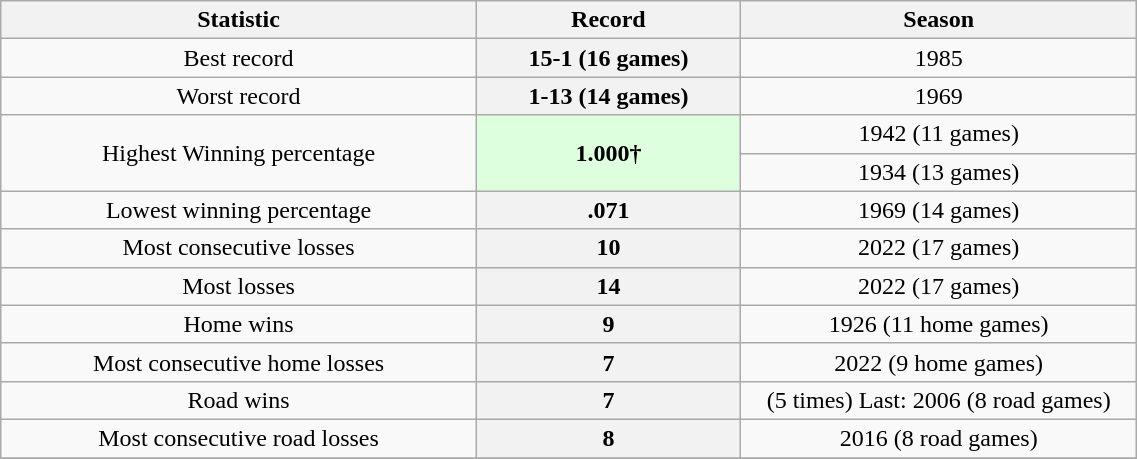<table class="wikitable sortable" style="text-align:center" width="60%">
<tr>
<th scope="col" width=18%>Statistic</th>
<th scope="col" class="unsortable" width=10%>Record</th>
<th scope="col" width=15%>Season</th>
</tr>
<tr>
<td>Best record</td>
<th>15-1 (16 games)</th>
<td>1985</td>
</tr>
<tr>
<td>Worst record</td>
<th>1-13 (14 games)</th>
<td>1969</td>
</tr>
<tr>
<td rowSpan="2">Highest Winning percentage</td>
<th rowSpan="2" style="background-color:#ddffdd">1.000†</th>
<td>1942 (11 games)</td>
</tr>
<tr>
<td>1934 (13 games)</td>
</tr>
<tr>
<td>Lowest winning percentage</td>
<th>.071</th>
<td>1969 (14 games)</td>
</tr>
<tr>
<td>Most consecutive losses</td>
<th>10</th>
<td>2022 (17 games)</td>
</tr>
<tr>
<td>Most losses</td>
<th>14</th>
<td>2022 (17 games)</td>
</tr>
<tr>
<td>Home wins</td>
<th>9</th>
<td>1926 (11 home games)</td>
</tr>
<tr>
<td>Most consecutive home losses</td>
<th>7</th>
<td>2022 (9 home games)</td>
</tr>
<tr>
<td>Road wins</td>
<th>7</th>
<td>(5 times) Last: 2006 (8 road games)</td>
</tr>
<tr>
<td>Most consecutive road losses</td>
<th>8</th>
<td>2016 (8 road games)</td>
</tr>
<tr>
</tr>
</table>
